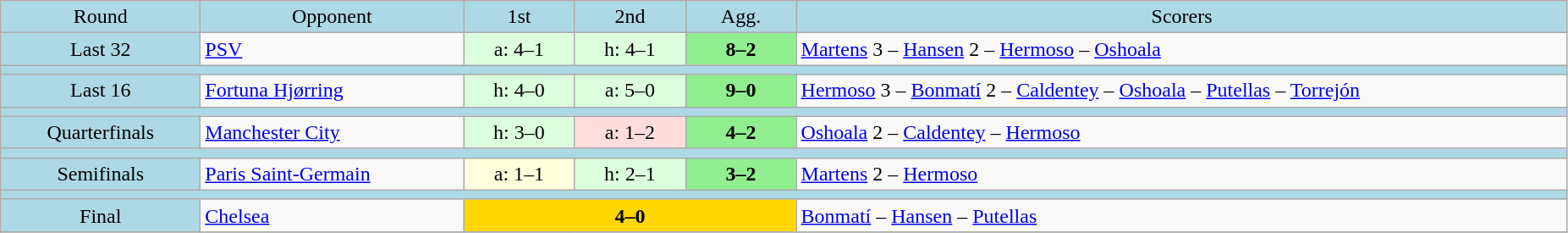<table class="wikitable" style="text-align:center">
<tr bgcolor=lightblue>
<td width=150px>Round</td>
<td width=200px>Opponent</td>
<td width=80px>1st</td>
<td width=80px>2nd</td>
<td width=80px>Agg.</td>
<td width=600px>Scorers</td>
</tr>
<tr>
<td bgcolor=lightblue>Last 32</td>
<td align=left> <a href='#'>PSV</a></td>
<td bgcolor="#ddffdd">a: 4–1</td>
<td bgcolor="#ddffdd">h: 4–1</td>
<td bgcolor=lightgreen><strong>8–2</strong></td>
<td align=left><a href='#'>Martens</a> 3 – <a href='#'>Hansen</a> 2 – <a href='#'>Hermoso</a> – <a href='#'>Oshoala</a></td>
</tr>
<tr bgcolor=lightblue>
<td colspan=6></td>
</tr>
<tr>
<td bgcolor=lightblue>Last 16</td>
<td align=left> <a href='#'>Fortuna Hjørring</a></td>
<td bgcolor="#ddffdd">h: 4–0</td>
<td bgcolor="#ddffdd">a: 5–0</td>
<td bgcolor=lightgreen><strong>9–0</strong></td>
<td align=left><a href='#'>Hermoso</a> 3 – <a href='#'>Bonmatí</a> 2 – <a href='#'>Caldentey</a> – <a href='#'>Oshoala</a> – <a href='#'>Putellas</a> – <a href='#'>Torrejón</a></td>
</tr>
<tr bgcolor=lightblue>
<td colspan=6></td>
</tr>
<tr>
<td bgcolor=lightblue>Quarterfinals</td>
<td align=left> <a href='#'>Manchester City</a></td>
<td bgcolor="#ddffdd">h: 3–0</td>
<td bgcolor="#ffdddd">a: 1–2</td>
<td bgcolor=lightgreen><strong>4–2</strong></td>
<td align=left><a href='#'>Oshoala</a> 2 – <a href='#'>Caldentey</a> – <a href='#'>Hermoso</a></td>
</tr>
<tr bgcolor=lightblue>
<td colspan=6></td>
</tr>
<tr>
<td bgcolor=lightblue>Semifinals</td>
<td align=left> <a href='#'>Paris Saint-Germain</a></td>
<td bgcolor="#ffffdd">a: 1–1</td>
<td bgcolor="#ddffdd">h: 2–1</td>
<td bgcolor=lightgreen><strong>3–2</strong></td>
<td align=left><a href='#'>Martens</a> 2 – <a href='#'>Hermoso</a></td>
</tr>
<tr bgcolor=lightblue>
<td colspan=6></td>
</tr>
<tr>
<td bgcolor=lightblue>Final</td>
<td align=left> <a href='#'>Chelsea</a></td>
<td colspan=3 bgcolor=gold><strong>4–0</strong></td>
<td align=left><a href='#'>Bonmatí</a> – <a href='#'>Hansen</a> – <a href='#'>Putellas</a></td>
</tr>
<tr>
</tr>
</table>
